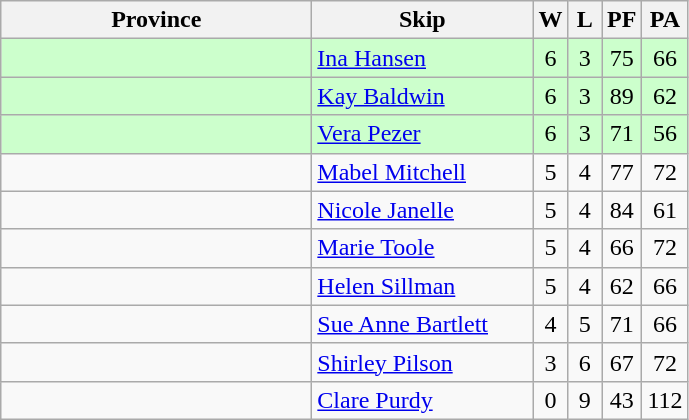<table class="wikitable" style="text-align: center;">
<tr>
<th bgcolor="#efefef" width="200">Province</th>
<th bgcolor="#efefef" width="140">Skip</th>
<th bgcolor="#efefef" width="15">W</th>
<th bgcolor="#efefef" width="15">L</th>
<th bgcolor="#efefef" width="15">PF</th>
<th bgcolor="#efefef" width="15">PA</th>
</tr>
<tr bgcolor=#ccffcc>
<td style="text-align: left;"></td>
<td style="text-align: left;"><a href='#'>Ina Hansen</a></td>
<td>6</td>
<td>3</td>
<td>75</td>
<td>66</td>
</tr>
<tr bgcolor=#ccffcc>
<td style="text-align: left;"></td>
<td style="text-align: left;"><a href='#'>Kay Baldwin</a></td>
<td>6</td>
<td>3</td>
<td>89</td>
<td>62</td>
</tr>
<tr bgcolor=#ccffcc>
<td style="text-align: left;"></td>
<td style="text-align: left;"><a href='#'>Vera Pezer</a></td>
<td>6</td>
<td>3</td>
<td>71</td>
<td>56</td>
</tr>
<tr>
<td style="text-align: left;"></td>
<td style="text-align: left;"><a href='#'>Mabel Mitchell</a></td>
<td>5</td>
<td>4</td>
<td>77</td>
<td>72</td>
</tr>
<tr>
<td style="text-align: left;"></td>
<td style="text-align: left;"><a href='#'>Nicole Janelle</a></td>
<td>5</td>
<td>4</td>
<td>84</td>
<td>61</td>
</tr>
<tr>
<td style="text-align: left;"></td>
<td style="text-align: left;"><a href='#'>Marie Toole</a></td>
<td>5</td>
<td>4</td>
<td>66</td>
<td>72</td>
</tr>
<tr>
<td style="text-align: left;"></td>
<td style="text-align: left;"><a href='#'>Helen Sillman</a></td>
<td>5</td>
<td>4</td>
<td>62</td>
<td>66</td>
</tr>
<tr>
<td style="text-align: left;"></td>
<td style="text-align: left;"><a href='#'>Sue Anne Bartlett</a></td>
<td>4</td>
<td>5</td>
<td>71</td>
<td>66</td>
</tr>
<tr>
<td style="text-align: left;"></td>
<td style="text-align: left;"><a href='#'>Shirley Pilson</a></td>
<td>3</td>
<td>6</td>
<td>67</td>
<td>72</td>
</tr>
<tr>
<td style="text-align: left;"></td>
<td style="text-align: left;"><a href='#'>Clare Purdy</a></td>
<td>0</td>
<td>9</td>
<td>43</td>
<td>112</td>
</tr>
</table>
